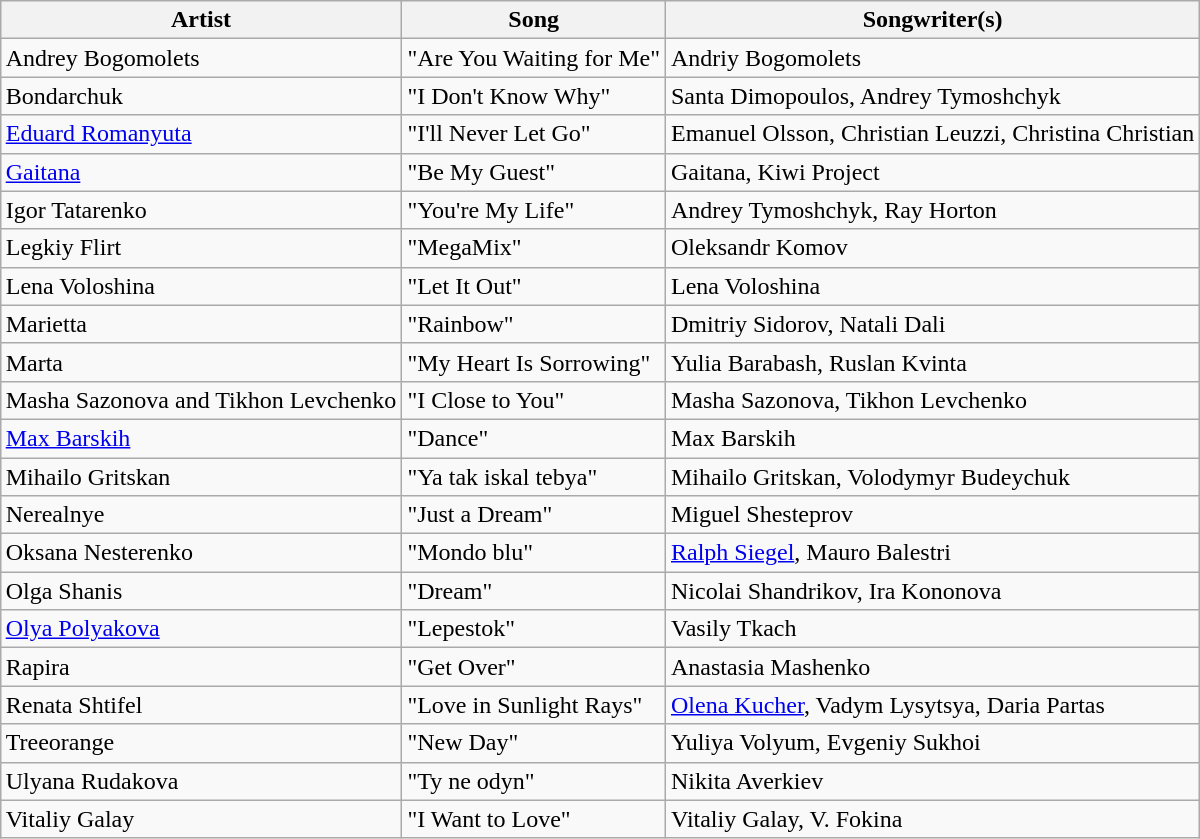<table class="sortable wikitable" style="margin: 1em auto 1em auto; text-align:left;">
<tr>
<th>Artist</th>
<th>Song</th>
<th>Songwriter(s)</th>
</tr>
<tr>
<td>Andrey Bogomolets</td>
<td>"Are You Waiting for Me"</td>
<td>Andriy Bogomolets</td>
</tr>
<tr>
<td>Bondarchuk</td>
<td>"I Don't Know Why"</td>
<td>Santa Dimopoulos, Andrey Tymoshchyk</td>
</tr>
<tr>
<td><a href='#'>Eduard Romanyuta</a></td>
<td>"I'll Never Let Go"</td>
<td>Emanuel Olsson, Christian Leuzzi, Christina Christian</td>
</tr>
<tr>
<td><a href='#'>Gaitana</a></td>
<td>"Be My Guest"</td>
<td>Gaitana, Kiwi Project</td>
</tr>
<tr>
<td>Igor Tatarenko</td>
<td>"You're My Life"</td>
<td>Andrey Tymoshchyk, Ray Horton</td>
</tr>
<tr>
<td>Legkiy Flirt</td>
<td>"MegaMix"</td>
<td>Oleksandr Komov</td>
</tr>
<tr>
<td>Lena Voloshina</td>
<td>"Let It Out"</td>
<td>Lena Voloshina</td>
</tr>
<tr>
<td>Marietta</td>
<td>"Rainbow"</td>
<td>Dmitriy Sidorov, Natali Dali</td>
</tr>
<tr>
<td>Marta</td>
<td>"My Heart Is Sorrowing"</td>
<td>Yulia Barabash, Ruslan Kvinta</td>
</tr>
<tr>
<td>Masha Sazonova and Tikhon Levchenko</td>
<td>"I Close to You"</td>
<td>Masha Sazonova, Tikhon Levchenko</td>
</tr>
<tr>
<td><a href='#'>Max Barskih</a></td>
<td>"Dance"</td>
<td>Max Barskih</td>
</tr>
<tr>
<td>Mihailo Gritskan</td>
<td>"Ya tak iskal tebya" </td>
<td>Mihailo Gritskan, Volodymyr Budeychuk</td>
</tr>
<tr>
<td>Nerealnye</td>
<td>"Just a Dream"</td>
<td>Miguel Shesteprov</td>
</tr>
<tr>
<td>Oksana Nesterenko</td>
<td>"Mondo blu"</td>
<td><a href='#'>Ralph Siegel</a>, Mauro Balestri</td>
</tr>
<tr>
<td>Olga Shanis</td>
<td>"Dream"</td>
<td>Nicolai Shandrikov, Ira Kononova</td>
</tr>
<tr>
<td><a href='#'>Olya Polyakova</a></td>
<td>"Lepestok" </td>
<td>Vasily Tkach</td>
</tr>
<tr>
<td>Rapira</td>
<td>"Get Over"</td>
<td>Anastasia Mashenko</td>
</tr>
<tr>
<td>Renata Shtifel</td>
<td>"Love in Sunlight Rays"</td>
<td><a href='#'>Olena Kucher</a>, Vadym Lysytsya, Daria Partas</td>
</tr>
<tr>
<td>Treeorange</td>
<td>"New Day"</td>
<td>Yuliya Volyum, Evgeniy Sukhoi</td>
</tr>
<tr>
<td>Ulyana Rudakova</td>
<td>"Ty ne odyn" </td>
<td>Nikita Averkiev</td>
</tr>
<tr>
<td>Vitaliy Galay</td>
<td>"I Want to Love"</td>
<td>Vitaliy Galay, V. Fokina</td>
</tr>
</table>
